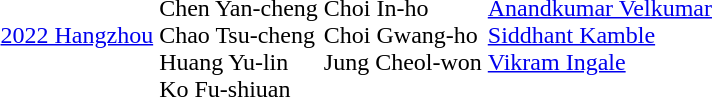<table>
<tr>
<td><a href='#'>2022 Hangzhou</a></td>
<td><br>Chen Yan-cheng<br>Chao Tsu-cheng<br>Huang Yu-lin<br>Ko Fu-shiuan</td>
<td valign=top><br>Choi In-ho<br>Choi Gwang-ho<br>Jung Cheol-won</td>
<td valign=top><br><a href='#'>Anandkumar Velkumar</a><br><a href='#'>Siddhant Kamble</a><br><a href='#'>Vikram Ingale</a></td>
</tr>
</table>
